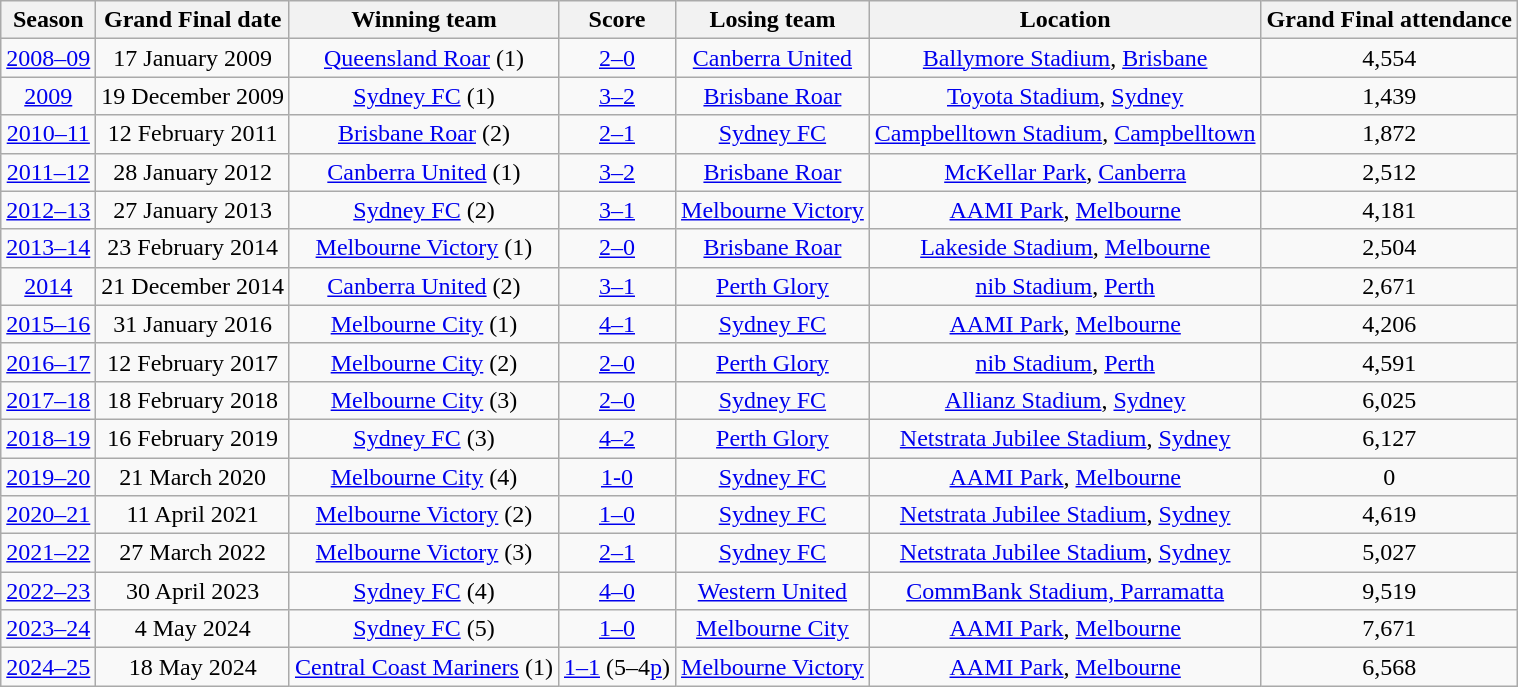<table class="wikitable" style="text-align: center;">
<tr>
<th>Season</th>
<th>Grand Final date</th>
<th>Winning team</th>
<th>Score</th>
<th>Losing team</th>
<th>Location</th>
<th>Grand Final attendance</th>
</tr>
<tr>
<td><a href='#'>2008–09</a></td>
<td>17 January 2009</td>
<td><a href='#'>Queensland Roar</a> (1)</td>
<td><a href='#'>2–0</a></td>
<td><a href='#'>Canberra United</a></td>
<td><a href='#'>Ballymore Stadium</a>, <a href='#'>Brisbane</a></td>
<td>4,554</td>
</tr>
<tr>
<td><a href='#'>2009</a></td>
<td>19 December 2009</td>
<td><a href='#'>Sydney FC</a> (1)</td>
<td><a href='#'>3–2</a></td>
<td><a href='#'>Brisbane Roar</a></td>
<td><a href='#'>Toyota Stadium</a>, <a href='#'>Sydney</a></td>
<td>1,439</td>
</tr>
<tr>
<td><a href='#'>2010–11</a></td>
<td>12 February 2011</td>
<td><a href='#'>Brisbane Roar</a> (2)</td>
<td><a href='#'>2–1</a></td>
<td><a href='#'>Sydney FC</a></td>
<td><a href='#'>Campbelltown Stadium</a>, <a href='#'>Campbelltown</a></td>
<td>1,872</td>
</tr>
<tr>
<td><a href='#'>2011–12</a></td>
<td>28 January 2012</td>
<td><a href='#'>Canberra United</a> (1)</td>
<td><a href='#'>3–2</a></td>
<td><a href='#'>Brisbane Roar</a></td>
<td><a href='#'>McKellar Park</a>, <a href='#'>Canberra</a></td>
<td>2,512</td>
</tr>
<tr>
<td><a href='#'>2012–13</a></td>
<td>27 January 2013</td>
<td><a href='#'>Sydney FC</a> (2)</td>
<td><a href='#'>3–1</a></td>
<td><a href='#'>Melbourne Victory</a></td>
<td><a href='#'>AAMI Park</a>, <a href='#'>Melbourne</a></td>
<td>4,181</td>
</tr>
<tr>
<td><a href='#'>2013–14</a></td>
<td>23 February 2014</td>
<td><a href='#'>Melbourne Victory</a> (1)</td>
<td><a href='#'>2–0</a></td>
<td><a href='#'>Brisbane Roar</a></td>
<td><a href='#'>Lakeside Stadium</a>, <a href='#'>Melbourne</a></td>
<td>2,504</td>
</tr>
<tr>
<td><a href='#'>2014</a></td>
<td>21 December 2014</td>
<td><a href='#'>Canberra United</a> (2)</td>
<td><a href='#'>3–1</a></td>
<td><a href='#'>Perth Glory</a></td>
<td><a href='#'>nib Stadium</a>, <a href='#'>Perth</a></td>
<td>2,671</td>
</tr>
<tr>
<td><a href='#'>2015–16</a></td>
<td>31 January 2016</td>
<td><a href='#'>Melbourne City</a> (1)</td>
<td><a href='#'>4–1</a></td>
<td><a href='#'>Sydney FC</a></td>
<td><a href='#'>AAMI Park</a>, <a href='#'>Melbourne</a></td>
<td>4,206</td>
</tr>
<tr>
<td><a href='#'>2016–17</a></td>
<td>12 February 2017</td>
<td><a href='#'>Melbourne City</a> (2)</td>
<td><a href='#'>2–0</a></td>
<td><a href='#'>Perth Glory</a></td>
<td><a href='#'>nib Stadium</a>, <a href='#'>Perth</a></td>
<td>4,591</td>
</tr>
<tr>
<td><a href='#'>2017–18</a></td>
<td>18 February 2018</td>
<td><a href='#'>Melbourne City</a> (3)</td>
<td><a href='#'>2–0</a></td>
<td><a href='#'>Sydney FC</a></td>
<td><a href='#'>Allianz Stadium</a>, <a href='#'>Sydney</a></td>
<td>6,025</td>
</tr>
<tr>
<td><a href='#'>2018–19</a></td>
<td>16 February 2019</td>
<td><a href='#'>Sydney FC</a> (3)</td>
<td><a href='#'>4–2</a></td>
<td><a href='#'>Perth Glory</a></td>
<td><a href='#'>Netstrata Jubilee Stadium</a>, <a href='#'>Sydney</a></td>
<td>6,127</td>
</tr>
<tr>
<td><a href='#'>2019–20</a></td>
<td>21 March 2020</td>
<td><a href='#'>Melbourne City</a> (4)</td>
<td><a href='#'>1-0</a></td>
<td><a href='#'>Sydney FC</a></td>
<td><a href='#'>AAMI Park</a>, <a href='#'>Melbourne</a></td>
<td>0</td>
</tr>
<tr>
<td><a href='#'>2020–21</a></td>
<td>11 April 2021</td>
<td><a href='#'>Melbourne Victory</a> (2)</td>
<td><a href='#'>1–0</a> </td>
<td><a href='#'>Sydney FC</a></td>
<td><a href='#'>Netstrata Jubilee Stadium</a>, <a href='#'>Sydney</a></td>
<td>4,619</td>
</tr>
<tr>
<td><a href='#'>2021–22</a></td>
<td>27 March 2022</td>
<td><a href='#'>Melbourne Victory</a> (3)</td>
<td><a href='#'>2–1</a></td>
<td><a href='#'>Sydney FC</a></td>
<td><a href='#'>Netstrata Jubilee Stadium</a>, <a href='#'>Sydney</a></td>
<td>5,027</td>
</tr>
<tr>
<td><a href='#'>2022–23</a></td>
<td>30 April 2023</td>
<td><a href='#'>Sydney FC</a> (4)</td>
<td><a href='#'>4–0</a></td>
<td><a href='#'>Western United</a></td>
<td><a href='#'>CommBank Stadium, Parramatta</a></td>
<td>9,519</td>
</tr>
<tr>
<td><a href='#'>2023–24</a></td>
<td>4 May 2024</td>
<td><a href='#'>Sydney FC</a> (5)</td>
<td><a href='#'>1–0</a></td>
<td><a href='#'>Melbourne City</a></td>
<td><a href='#'>AAMI Park</a>, <a href='#'>Melbourne</a></td>
<td>7,671</td>
</tr>
<tr>
<td><a href='#'>2024–25</a></td>
<td>18 May 2024</td>
<td><a href='#'>Central Coast Mariners</a> (1)</td>
<td><a href='#'>1–1</a>  (5–4<a href='#'>p</a>)</td>
<td><a href='#'>Melbourne Victory</a></td>
<td><a href='#'>AAMI Park</a>, <a href='#'>Melbourne</a></td>
<td>6,568</td>
</tr>
</table>
